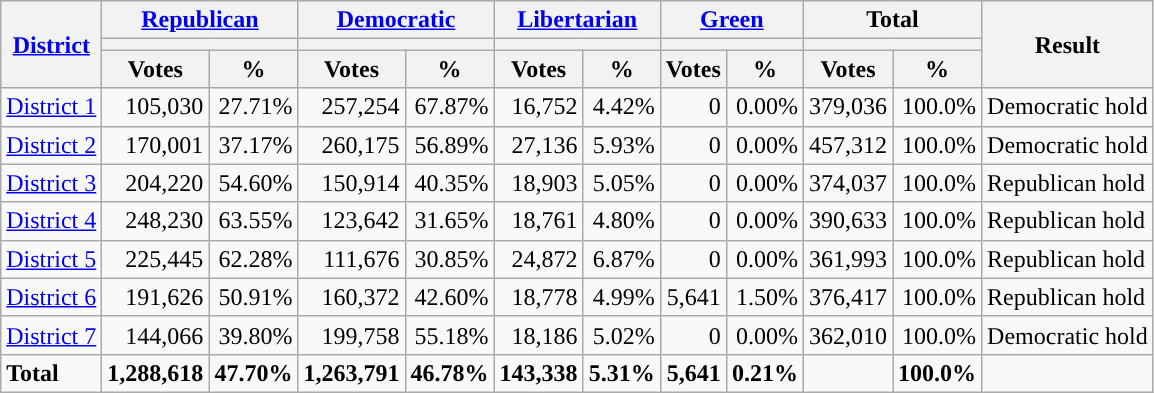<table class="wikitable plainrowheaders sortable" style="font-size:100%; text-align:right;">
<tr>
<th scope=col rowspan=3><a href='#'>District</a></th>
<th scope=col colspan=2><a href='#'>Republican</a></th>
<th scope=col colspan=2><a href='#'>Democratic</a></th>
<th scope=col colspan=2><a href='#'>Libertarian</a></th>
<th scope=col colspan=2><a href='#'>Green</a></th>
<th scope=col colspan=2>Total</th>
<th scope=col rowspan=3>Result</th>
</tr>
<tr>
<th scope=col colspan=2 style="background:"></th>
<th scope=col colspan=2 style="background:"></th>
<th scope=col colspan=2 style="background:"></th>
<th scope=col colspan=2 style="background:"></th>
<th scope=col colspan=2></th>
</tr>
<tr>
<th scope=col data-sort-type="number">Votes</th>
<th scope=col data-sort-type="number">%</th>
<th scope=col data-sort-type="number">Votes</th>
<th scope=col data-sort-type="number">%</th>
<th scope=col data-sort-type="number">Votes</th>
<th scope=col data-sort-type="number">%</th>
<th scope=col data-sort-type="number">Votes</th>
<th scope=col data-sort-type="number">%</th>
<th scope=col data-sort-type="number">Votes</th>
<th scope=col data-sort-type="number">%</th>
</tr>
<tr>
<td align=left><a href='#'>District 1</a></td>
<td>105,030</td>
<td>27.71%</td>
<td>257,254</td>
<td>67.87%</td>
<td>16,752</td>
<td>4.42%</td>
<td>0</td>
<td>0.00%</td>
<td>379,036</td>
<td>100.0%</td>
<td align=left>Democratic hold</td>
</tr>
<tr>
<td align=left><a href='#'>District 2</a></td>
<td>170,001</td>
<td>37.17%</td>
<td>260,175</td>
<td>56.89%</td>
<td>27,136</td>
<td>5.93%</td>
<td>0</td>
<td>0.00%</td>
<td>457,312</td>
<td>100.0%</td>
<td align=left>Democratic hold</td>
</tr>
<tr>
<td align=left><a href='#'>District 3</a></td>
<td>204,220</td>
<td>54.60%</td>
<td>150,914</td>
<td>40.35%</td>
<td>18,903</td>
<td>5.05%</td>
<td>0</td>
<td>0.00%</td>
<td>374,037</td>
<td>100.0%</td>
<td align=left>Republican hold</td>
</tr>
<tr>
<td align=left><a href='#'>District 4</a></td>
<td>248,230</td>
<td>63.55%</td>
<td>123,642</td>
<td>31.65%</td>
<td>18,761</td>
<td>4.80%</td>
<td>0</td>
<td>0.00%</td>
<td>390,633</td>
<td>100.0%</td>
<td align=left>Republican hold</td>
</tr>
<tr>
<td align=left><a href='#'>District 5</a></td>
<td>225,445</td>
<td>62.28%</td>
<td>111,676</td>
<td>30.85%</td>
<td>24,872</td>
<td>6.87%</td>
<td>0</td>
<td>0.00%</td>
<td>361,993</td>
<td>100.0%</td>
<td align=left>Republican hold</td>
</tr>
<tr>
<td align=left><a href='#'>District 6</a></td>
<td>191,626</td>
<td>50.91%</td>
<td>160,372</td>
<td>42.60%</td>
<td>18,778</td>
<td>4.99%</td>
<td>5,641</td>
<td>1.50%</td>
<td>376,417</td>
<td>100.0%</td>
<td align=left>Republican hold</td>
</tr>
<tr>
<td align=left><a href='#'>District 7</a></td>
<td>144,066</td>
<td>39.80%</td>
<td>199,758</td>
<td>55.18%</td>
<td>18,186</td>
<td>5.02%</td>
<td>0</td>
<td>0.00%</td>
<td>362,010</td>
<td>100.0%</td>
<td align=left>Democratic hold</td>
</tr>
<tr class="sortbottom" style="font-weight:bold">
<td align=left>Total</td>
<td>1,288,618</td>
<td>47.70%</td>
<td>1,263,791</td>
<td>46.78%</td>
<td>143,338</td>
<td>5.31%</td>
<td>5,641</td>
<td>0.21%</td>
<td></td>
<td>100.0%</td>
<td></td>
</tr>
</table>
